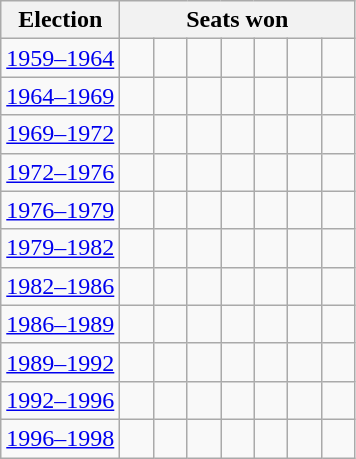<table class="wikitable">
<tr>
<th>Election</th>
<th colspan=7>Seats won</th>
</tr>
<tr>
<td><a href='#'>1959–1964</a></td>
<td width=15 > </td>
<td width=15 > </td>
<td width=15 > </td>
<td width=15 > </td>
<td width=15 > </td>
<td width=15 > </td>
<td width=15 > </td>
</tr>
<tr>
<td><a href='#'>1964–1969</a></td>
<td width=15 > </td>
<td width=15 > </td>
<td width=15 > </td>
<td width=15 > </td>
<td width=15 > </td>
<td width=15 > </td>
<td width=15 > </td>
</tr>
<tr>
<td><a href='#'>1969–1972</a></td>
<td width=15 > </td>
<td width=15 > </td>
<td width=15 > </td>
<td width=15 > </td>
<td width=15 > </td>
<td width=15 > </td>
<td width=15 > </td>
</tr>
<tr>
<td><a href='#'>1972–1976</a></td>
<td width=15 > </td>
<td width=15 > </td>
<td width=15 > </td>
<td width=15 > </td>
<td width=15 > </td>
<td width=15 > </td>
<td width=15 > </td>
</tr>
<tr>
<td><a href='#'>1976–1979</a></td>
<td width=15 > </td>
<td width=15 > </td>
<td width=15 > </td>
<td width=15 > </td>
<td width=15 > </td>
<td width=15 > </td>
<td width=15 > </td>
</tr>
<tr>
<td><a href='#'>1979–1982</a></td>
<td width=15 > </td>
<td width=15 > </td>
<td width=15 > </td>
<td width=15 > </td>
<td width=15 > </td>
<td width=15 > </td>
<td width=15 > </td>
</tr>
<tr>
<td><a href='#'>1982–1986</a></td>
<td width=15 > </td>
<td width=15 > </td>
<td width=15 > </td>
<td width=15 > </td>
<td width=15 > </td>
<td width=15 > </td>
<td width=15 > </td>
</tr>
<tr>
<td><a href='#'>1986–1989</a></td>
<td width=15 > </td>
<td width=15 > </td>
<td width=15 > </td>
<td width=15 > </td>
<td width=15 > </td>
<td width=15 > </td>
<td width=15 > </td>
</tr>
<tr>
<td><a href='#'>1989–1992</a></td>
<td width=15 > </td>
<td width=15 > </td>
<td width=15 > </td>
<td width=15 > </td>
<td width=15 > </td>
<td width=15 > </td>
<td width=15 > </td>
</tr>
<tr>
<td><a href='#'>1992–1996</a></td>
<td width=15 > </td>
<td width=15 > </td>
<td width=15 > </td>
<td width=15 > </td>
<td width=15 > </td>
<td width=15 > </td>
<td width=15 > </td>
</tr>
<tr>
<td><a href='#'>1996–1998</a></td>
<td width=15 > </td>
<td width=15 > </td>
<td width=15 > </td>
<td width=15 > </td>
<td width=15 > </td>
<td width=15 > </td>
<td width=15 > </td>
</tr>
</table>
